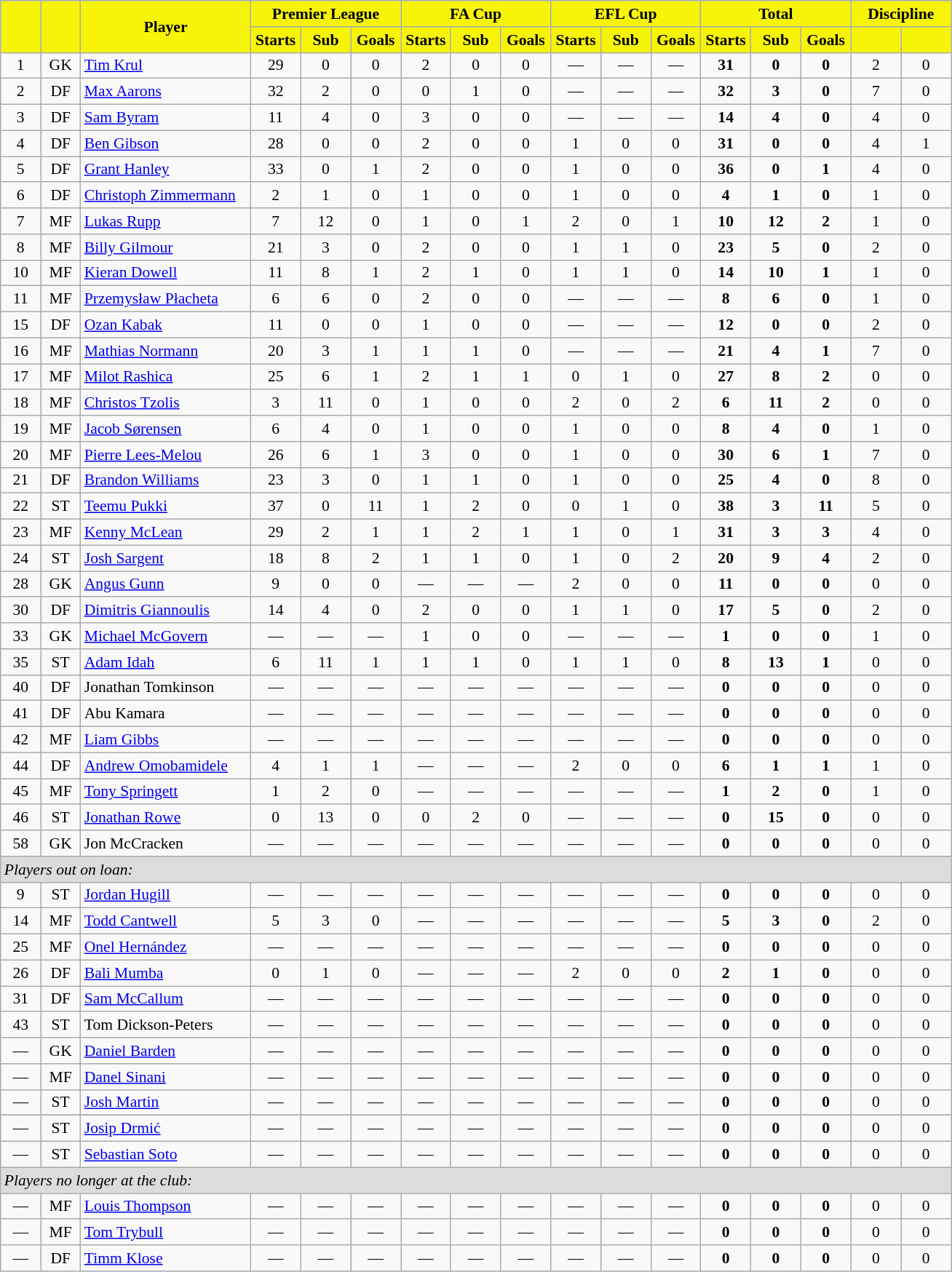<table class="wikitable sortable"  style="text-align:center; font-size:90%">
<tr>
<th rowspan=2 style="background-color:#F7F408; color:#000000;  width: 4%"></th>
<th rowspan=2 style="background-color:#F7F408; color:#000000;  width: 4%"></th>
<th rowspan=2 style="background-color:#F7F408; color:#000000;  width: 17%">Player</th>
<th colspan=3 style="background:#F7F408; color:#000000; ">Premier League</th>
<th colspan=3 style="background:#F7F408; color:#000000; ">FA Cup</th>
<th colspan=3 style="background:#F7F408; color:#000000; ">EFL Cup</th>
<th colspan=3 style="background:#F7F408; color:#000000; ">Total</th>
<th colspan=2 style="background:#F7F408; color:#000000; ">Discipline</th>
</tr>
<tr>
<th style="background-color:#F7F408; color:#000000;  width: 5%;">Starts</th>
<th style="background-color:#F7F408; color:#000000;  width: 5%;">Sub</th>
<th style="background-color:#F7F408; color:#000000;  width: 5%;">Goals</th>
<th style="background-color:#F7F408; color:#000000;  width: 5%;">Starts</th>
<th style="background-color:#F7F408; color:#000000;  width: 5%;">Sub</th>
<th style="background-color:#F7F408; color:#000000;  width: 5%;">Goals</th>
<th style="background-color:#F7F408; color:#000000;  width: 5%;">Starts</th>
<th style="background-color:#F7F408; color:#000000;  width: 5%;">Sub</th>
<th style="background-color:#F7F408; color:#000000;  width: 5%;">Goals</th>
<th style="background-color:#F7F408; color:#000000;  width: 5%;">Starts</th>
<th style="background-color:#F7F408; color:#000000;  width: 5%;">Sub</th>
<th style="background-color:#F7F408; color:#000000;  width: 5%;">Goals</th>
<th style="background-color:#F7F408; color:#000000;  width: 5%;"></th>
<th style="background-color:#F7F408; color:#000000;  width: 5%;"></th>
</tr>
<tr>
<td>1</td>
<td>GK</td>
<td style="text-align:left;"> <a href='#'>Tim Krul</a></td>
<td>29</td>
<td>0</td>
<td>0</td>
<td>2</td>
<td>0</td>
<td>0</td>
<td>—</td>
<td>—</td>
<td>—</td>
<td><strong>31</strong></td>
<td><strong>0</strong></td>
<td><strong>0</strong></td>
<td>2</td>
<td>0</td>
</tr>
<tr>
<td>2</td>
<td>DF</td>
<td style="text-align:left;"> <a href='#'>Max Aarons</a></td>
<td>32</td>
<td>2</td>
<td>0</td>
<td>0</td>
<td>1</td>
<td>0</td>
<td>—</td>
<td>—</td>
<td>—</td>
<td><strong>32</strong></td>
<td><strong>3</strong></td>
<td><strong>0</strong></td>
<td>7</td>
<td>0</td>
</tr>
<tr>
<td>3</td>
<td>DF</td>
<td style="text-align:left;"> <a href='#'>Sam Byram</a></td>
<td>11</td>
<td>4</td>
<td>0</td>
<td>3</td>
<td>0</td>
<td>0</td>
<td>—</td>
<td>—</td>
<td>—</td>
<td><strong>14</strong></td>
<td><strong>4</strong></td>
<td><strong>0</strong></td>
<td>4</td>
<td>0</td>
</tr>
<tr>
<td>4</td>
<td>DF</td>
<td style="text-align:left;"> <a href='#'>Ben Gibson</a></td>
<td>28</td>
<td>0</td>
<td>0</td>
<td>2</td>
<td>0</td>
<td>0</td>
<td>1</td>
<td>0</td>
<td>0</td>
<td><strong>31</strong></td>
<td><strong>0</strong></td>
<td><strong>0</strong></td>
<td>4</td>
<td>1</td>
</tr>
<tr>
<td>5</td>
<td>DF</td>
<td style="text-align:left;"> <a href='#'>Grant Hanley</a></td>
<td>33</td>
<td>0</td>
<td>1</td>
<td>2</td>
<td>0</td>
<td>0</td>
<td>1</td>
<td>0</td>
<td>0</td>
<td><strong>36</strong></td>
<td><strong>0</strong></td>
<td><strong>1</strong></td>
<td>4</td>
<td>0</td>
</tr>
<tr>
<td>6</td>
<td>DF</td>
<td style="text-align:left;"> <a href='#'>Christoph Zimmermann</a></td>
<td>2</td>
<td>1</td>
<td>0</td>
<td>1</td>
<td>0</td>
<td>0</td>
<td>1</td>
<td>0</td>
<td>0</td>
<td><strong>4</strong></td>
<td><strong>1</strong></td>
<td><strong>0</strong></td>
<td>1</td>
<td>0</td>
</tr>
<tr>
<td>7</td>
<td>MF</td>
<td style="text-align:left;"> <a href='#'>Lukas Rupp</a></td>
<td>7</td>
<td>12</td>
<td>0</td>
<td>1</td>
<td>0</td>
<td>1</td>
<td>2</td>
<td>0</td>
<td>1</td>
<td><strong>10</strong></td>
<td><strong>12</strong></td>
<td><strong>2</strong></td>
<td>1</td>
<td>0</td>
</tr>
<tr>
<td>8</td>
<td>MF</td>
<td style="text-align:left;"> <a href='#'>Billy Gilmour</a></td>
<td>21</td>
<td>3</td>
<td>0</td>
<td>2</td>
<td>0</td>
<td>0</td>
<td>1</td>
<td>1</td>
<td>0</td>
<td><strong>23</strong></td>
<td><strong>5</strong></td>
<td><strong>0</strong></td>
<td>2</td>
<td>0</td>
</tr>
<tr>
<td>10</td>
<td>MF</td>
<td style="text-align:left;"> <a href='#'>Kieran Dowell</a></td>
<td>11</td>
<td>8</td>
<td>1</td>
<td>2</td>
<td>1</td>
<td>0</td>
<td>1</td>
<td>1</td>
<td>0</td>
<td><strong>14</strong></td>
<td><strong>10</strong></td>
<td><strong>1</strong></td>
<td>1</td>
<td>0</td>
</tr>
<tr>
<td>11</td>
<td>MF</td>
<td style="text-align:left;"> <a href='#'>Przemysław Płacheta</a></td>
<td>6</td>
<td>6</td>
<td>0</td>
<td>2</td>
<td>0</td>
<td>0</td>
<td>—</td>
<td>—</td>
<td>—</td>
<td><strong>8</strong></td>
<td><strong>6</strong></td>
<td><strong>0</strong></td>
<td>1</td>
<td>0</td>
</tr>
<tr>
<td>15</td>
<td>DF</td>
<td style="text-align:left;"> <a href='#'>Ozan Kabak</a></td>
<td>11</td>
<td>0</td>
<td>0</td>
<td>1</td>
<td>0</td>
<td>0</td>
<td>—</td>
<td>—</td>
<td>—</td>
<td><strong>12</strong></td>
<td><strong>0</strong></td>
<td><strong>0</strong></td>
<td>2</td>
<td>0</td>
</tr>
<tr>
<td>16</td>
<td>MF</td>
<td style="text-align:left;"> <a href='#'>Mathias Normann</a></td>
<td>20</td>
<td>3</td>
<td>1</td>
<td>1</td>
<td>1</td>
<td>0</td>
<td>—</td>
<td>—</td>
<td>—</td>
<td><strong>21</strong></td>
<td><strong>4</strong></td>
<td><strong>1</strong></td>
<td>7</td>
<td>0</td>
</tr>
<tr>
<td>17</td>
<td>MF</td>
<td style="text-align:left;"> <a href='#'>Milot Rashica</a></td>
<td>25</td>
<td>6</td>
<td>1</td>
<td>2</td>
<td>1</td>
<td>1</td>
<td>0</td>
<td>1</td>
<td>0</td>
<td><strong>27</strong></td>
<td><strong>8</strong></td>
<td><strong>2</strong></td>
<td>0</td>
<td>0</td>
</tr>
<tr>
<td>18</td>
<td>MF</td>
<td style="text-align:left;"> <a href='#'>Christos Tzolis</a></td>
<td>3</td>
<td>11</td>
<td>0</td>
<td>1</td>
<td>0</td>
<td>0</td>
<td>2</td>
<td>0</td>
<td>2</td>
<td><strong>6</strong></td>
<td><strong>11</strong></td>
<td><strong>2</strong></td>
<td>0</td>
<td>0</td>
</tr>
<tr>
<td>19</td>
<td>MF</td>
<td style="text-align:left;"> <a href='#'>Jacob Sørensen</a></td>
<td>6</td>
<td>4</td>
<td>0</td>
<td>1</td>
<td>0</td>
<td>0</td>
<td>1</td>
<td>0</td>
<td>0</td>
<td><strong>8</strong></td>
<td><strong>4</strong></td>
<td><strong>0</strong></td>
<td>1</td>
<td>0</td>
</tr>
<tr>
<td>20</td>
<td>MF</td>
<td style="text-align:left;"> <a href='#'>Pierre Lees-Melou</a></td>
<td>26</td>
<td>6</td>
<td>1</td>
<td>3</td>
<td>0</td>
<td>0</td>
<td>1</td>
<td>0</td>
<td>0</td>
<td><strong>30</strong></td>
<td><strong>6</strong></td>
<td><strong>1</strong></td>
<td>7</td>
<td>0</td>
</tr>
<tr>
<td>21</td>
<td>DF</td>
<td style="text-align:left;"> <a href='#'>Brandon Williams</a></td>
<td>23</td>
<td>3</td>
<td>0</td>
<td>1</td>
<td>1</td>
<td>0</td>
<td>1</td>
<td>0</td>
<td>0</td>
<td><strong>25</strong></td>
<td><strong>4</strong></td>
<td><strong>0</strong></td>
<td>8</td>
<td>0</td>
</tr>
<tr>
<td>22</td>
<td>ST</td>
<td style="text-align:left;"> <a href='#'>Teemu Pukki</a></td>
<td>37</td>
<td>0</td>
<td>11</td>
<td>1</td>
<td>2</td>
<td>0</td>
<td>0</td>
<td>1</td>
<td>0</td>
<td><strong>38</strong></td>
<td><strong>3</strong></td>
<td><strong>11</strong></td>
<td>5</td>
<td>0</td>
</tr>
<tr>
<td>23</td>
<td>MF</td>
<td style="text-align:left;"> <a href='#'>Kenny McLean</a></td>
<td>29</td>
<td>2</td>
<td>1</td>
<td>1</td>
<td>2</td>
<td>1</td>
<td>1</td>
<td>0</td>
<td>1</td>
<td><strong>31</strong></td>
<td><strong>3</strong></td>
<td><strong>3</strong></td>
<td>4</td>
<td>0</td>
</tr>
<tr>
<td>24</td>
<td>ST</td>
<td style="text-align:left;"> <a href='#'>Josh Sargent</a></td>
<td>18</td>
<td>8</td>
<td>2</td>
<td>1</td>
<td>1</td>
<td>0</td>
<td>1</td>
<td>0</td>
<td>2</td>
<td><strong>20</strong></td>
<td><strong>9</strong></td>
<td><strong>4</strong></td>
<td>2</td>
<td>0</td>
</tr>
<tr>
<td>28</td>
<td>GK</td>
<td style="text-align:left;"> <a href='#'>Angus Gunn</a></td>
<td>9</td>
<td>0</td>
<td>0</td>
<td>—</td>
<td>—</td>
<td>—</td>
<td>2</td>
<td>0</td>
<td>0</td>
<td><strong>11</strong></td>
<td><strong>0</strong></td>
<td><strong>0</strong></td>
<td>0</td>
<td>0</td>
</tr>
<tr>
<td>30</td>
<td>DF</td>
<td style="text-align:left;"> <a href='#'>Dimitris Giannoulis</a></td>
<td>14</td>
<td>4</td>
<td>0</td>
<td>2</td>
<td>0</td>
<td>0</td>
<td>1</td>
<td>1</td>
<td>0</td>
<td><strong>17</strong></td>
<td><strong>5</strong></td>
<td><strong>0</strong></td>
<td>2</td>
<td>0</td>
</tr>
<tr>
<td>33</td>
<td>GK</td>
<td style="text-align:left;"> <a href='#'>Michael McGovern</a></td>
<td>—</td>
<td>—</td>
<td>—</td>
<td>1</td>
<td>0</td>
<td>0</td>
<td>—</td>
<td>—</td>
<td>—</td>
<td><strong>1</strong></td>
<td><strong>0</strong></td>
<td><strong>0</strong></td>
<td>1</td>
<td>0</td>
</tr>
<tr>
<td>35</td>
<td>ST</td>
<td style="text-align:left;"> <a href='#'>Adam Idah</a></td>
<td>6</td>
<td>11</td>
<td>1</td>
<td>1</td>
<td>1</td>
<td>0</td>
<td>1</td>
<td>1</td>
<td>0</td>
<td><strong>8</strong></td>
<td><strong>13</strong></td>
<td><strong>1</strong></td>
<td>0</td>
<td>0</td>
</tr>
<tr>
<td>40</td>
<td>DF</td>
<td style="text-align:left;"> Jonathan Tomkinson</td>
<td>—</td>
<td>—</td>
<td>—</td>
<td>—</td>
<td>—</td>
<td>—</td>
<td>—</td>
<td>—</td>
<td>—</td>
<td><strong>0</strong></td>
<td><strong>0</strong></td>
<td><strong>0</strong></td>
<td>0</td>
<td>0</td>
</tr>
<tr>
<td>41</td>
<td>DF</td>
<td style="text-align:left;"> Abu Kamara</td>
<td>—</td>
<td>—</td>
<td>—</td>
<td>—</td>
<td>—</td>
<td>—</td>
<td>—</td>
<td>—</td>
<td>—</td>
<td><strong>0</strong></td>
<td><strong>0</strong></td>
<td><strong>0</strong></td>
<td>0</td>
<td>0</td>
</tr>
<tr>
<td>42</td>
<td>MF</td>
<td style="text-align:left;"> <a href='#'>Liam Gibbs</a></td>
<td>—</td>
<td>—</td>
<td>—</td>
<td>—</td>
<td>—</td>
<td>—</td>
<td>—</td>
<td>—</td>
<td>—</td>
<td><strong>0</strong></td>
<td><strong>0</strong></td>
<td><strong>0</strong></td>
<td>0</td>
<td>0</td>
</tr>
<tr>
<td>44</td>
<td>DF</td>
<td style="text-align:left;"> <a href='#'>Andrew Omobamidele</a></td>
<td>4</td>
<td>1</td>
<td>1</td>
<td>—</td>
<td>—</td>
<td>—</td>
<td>2</td>
<td>0</td>
<td>0</td>
<td><strong>6</strong></td>
<td><strong>1</strong></td>
<td><strong>1</strong></td>
<td>1</td>
<td>0</td>
</tr>
<tr>
<td>45</td>
<td>MF</td>
<td style="text-align:left;"> <a href='#'>Tony Springett</a></td>
<td>1</td>
<td>2</td>
<td>0</td>
<td>—</td>
<td>—</td>
<td>—</td>
<td>—</td>
<td>—</td>
<td>—</td>
<td><strong>1</strong></td>
<td><strong>2</strong></td>
<td><strong>0</strong></td>
<td>1</td>
<td>0</td>
</tr>
<tr>
<td>46</td>
<td>ST</td>
<td style="text-align:left;"> <a href='#'>Jonathan Rowe</a></td>
<td>0</td>
<td>13</td>
<td>0</td>
<td>0</td>
<td>2</td>
<td>0</td>
<td>—</td>
<td>—</td>
<td>—</td>
<td><strong>0</strong></td>
<td><strong>15</strong></td>
<td><strong>0</strong></td>
<td>0</td>
<td>0</td>
</tr>
<tr>
<td>58</td>
<td>GK</td>
<td style="text-align:left;"> Jon McCracken</td>
<td>—</td>
<td>—</td>
<td>—</td>
<td>—</td>
<td>—</td>
<td>—</td>
<td>—</td>
<td>—</td>
<td>—</td>
<td><strong>0</strong></td>
<td><strong>0</strong></td>
<td><strong>0</strong></td>
<td>0</td>
<td>0</td>
</tr>
<tr>
<td colspan="18" style="background:#dcdcdc; text-align:left;"><em>Players out on loan:</em></td>
</tr>
<tr>
<td>9</td>
<td>ST</td>
<td style="text-align:left;"> <a href='#'>Jordan Hugill</a></td>
<td>—</td>
<td>—</td>
<td>—</td>
<td>—</td>
<td>—</td>
<td>—</td>
<td>—</td>
<td>—</td>
<td>—</td>
<td><strong>0</strong></td>
<td><strong>0</strong></td>
<td><strong>0</strong></td>
<td>0</td>
<td>0</td>
</tr>
<tr>
<td>14</td>
<td>MF</td>
<td style="text-align:left;"> <a href='#'>Todd Cantwell</a></td>
<td>5</td>
<td>3</td>
<td>0</td>
<td>—</td>
<td>—</td>
<td>—</td>
<td>—</td>
<td>—</td>
<td>—</td>
<td><strong>5</strong></td>
<td><strong>3</strong></td>
<td><strong>0</strong></td>
<td>2</td>
<td>0</td>
</tr>
<tr>
<td>25</td>
<td>MF</td>
<td style="text-align:left;"> <a href='#'>Onel Hernández</a></td>
<td>—</td>
<td>—</td>
<td>—</td>
<td>—</td>
<td>—</td>
<td>—</td>
<td>—</td>
<td>—</td>
<td>—</td>
<td><strong>0</strong></td>
<td><strong>0</strong></td>
<td><strong>0</strong></td>
<td>0</td>
<td>0</td>
</tr>
<tr>
<td>26</td>
<td>DF</td>
<td style="text-align:left;"> <a href='#'>Bali Mumba</a></td>
<td>0</td>
<td>1</td>
<td>0</td>
<td>—</td>
<td>—</td>
<td>—</td>
<td>2</td>
<td>0</td>
<td>0</td>
<td><strong>2</strong></td>
<td><strong>1</strong></td>
<td><strong>0</strong></td>
<td>0</td>
<td>0</td>
</tr>
<tr>
<td>31</td>
<td>DF</td>
<td style="text-align:left;"> <a href='#'>Sam McCallum</a></td>
<td>—</td>
<td>—</td>
<td>—</td>
<td>—</td>
<td>—</td>
<td>—</td>
<td>—</td>
<td>—</td>
<td>—</td>
<td><strong>0</strong></td>
<td><strong>0</strong></td>
<td><strong>0</strong></td>
<td>0</td>
<td>0</td>
</tr>
<tr>
<td>43</td>
<td>ST</td>
<td style="text-align:left;"> Tom Dickson-Peters</td>
<td>—</td>
<td>—</td>
<td>—</td>
<td>—</td>
<td>—</td>
<td>—</td>
<td>—</td>
<td>—</td>
<td>—</td>
<td><strong>0</strong></td>
<td><strong>0</strong></td>
<td><strong>0</strong></td>
<td>0</td>
<td>0</td>
</tr>
<tr>
<td>—</td>
<td>GK</td>
<td style="text-align:left;"> <a href='#'>Daniel Barden</a></td>
<td>—</td>
<td>—</td>
<td>—</td>
<td>—</td>
<td>—</td>
<td>—</td>
<td>—</td>
<td>—</td>
<td>—</td>
<td><strong>0</strong></td>
<td><strong>0</strong></td>
<td><strong>0</strong></td>
<td>0</td>
<td>0</td>
</tr>
<tr>
<td>—</td>
<td>MF</td>
<td style="text-align:left;"> <a href='#'>Danel Sinani</a></td>
<td>—</td>
<td>—</td>
<td>—</td>
<td>—</td>
<td>—</td>
<td>—</td>
<td>—</td>
<td>—</td>
<td>—</td>
<td><strong>0</strong></td>
<td><strong>0</strong></td>
<td><strong>0</strong></td>
<td>0</td>
<td>0</td>
</tr>
<tr>
<td>—</td>
<td>ST</td>
<td style="text-align:left;"> <a href='#'>Josh Martin</a></td>
<td>—</td>
<td>—</td>
<td>—</td>
<td>—</td>
<td>—</td>
<td>—</td>
<td>—</td>
<td>—</td>
<td>—</td>
<td><strong>0</strong></td>
<td><strong>0</strong></td>
<td><strong>0</strong></td>
<td>0</td>
<td>0</td>
</tr>
<tr>
</tr>
<tr>
<td>—</td>
<td>ST</td>
<td style="text-align:left;"> <a href='#'>Josip Drmić</a></td>
<td>—</td>
<td>—</td>
<td>—</td>
<td>—</td>
<td>—</td>
<td>—</td>
<td>—</td>
<td>—</td>
<td>—</td>
<td><strong>0</strong></td>
<td><strong>0</strong></td>
<td><strong>0</strong></td>
<td>0</td>
<td>0</td>
</tr>
<tr>
<td>—</td>
<td>ST</td>
<td style="text-align:left;"> <a href='#'>Sebastian Soto</a></td>
<td>—</td>
<td>—</td>
<td>—</td>
<td>—</td>
<td>—</td>
<td>—</td>
<td>—</td>
<td>—</td>
<td>—</td>
<td><strong>0</strong></td>
<td><strong>0</strong></td>
<td><strong>0</strong></td>
<td>0</td>
<td>0</td>
</tr>
<tr>
<td colspan="18" style="background:#dcdcdc; text-align:left;"><em>Players no longer at the club:</em></td>
</tr>
<tr>
<td>—</td>
<td>MF</td>
<td style="text-align:left;"> <a href='#'>Louis Thompson</a></td>
<td>—</td>
<td>—</td>
<td>—</td>
<td>—</td>
<td>—</td>
<td>—</td>
<td>—</td>
<td>—</td>
<td>—</td>
<td><strong>0</strong></td>
<td><strong>0</strong></td>
<td><strong>0</strong></td>
<td>0</td>
<td>0</td>
</tr>
<tr>
<td>—</td>
<td>MF</td>
<td style="text-align:left;"> <a href='#'>Tom Trybull</a></td>
<td>—</td>
<td>—</td>
<td>—</td>
<td>—</td>
<td>—</td>
<td>—</td>
<td>—</td>
<td>—</td>
<td>—</td>
<td><strong>0</strong></td>
<td><strong>0</strong></td>
<td><strong>0</strong></td>
<td>0</td>
<td>0</td>
</tr>
<tr>
<td>—</td>
<td>DF</td>
<td style="text-align:left;"> <a href='#'>Timm Klose</a></td>
<td>—</td>
<td>—</td>
<td>—</td>
<td>—</td>
<td>—</td>
<td>—</td>
<td>—</td>
<td>—</td>
<td>—</td>
<td><strong>0</strong></td>
<td><strong>0</strong></td>
<td><strong>0</strong></td>
<td>0</td>
<td>0</td>
</tr>
</table>
